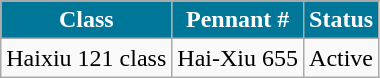<table class="wikitable">
<tr>
<th style="background:#079;color:#fff;">Class</th>
<th style="background:#079;color:#fff;">Pennant #</th>
<th style="background:#079;color:#fff;">Status</th>
</tr>
<tr>
<td>Haixiu 121 class</td>
<td>Hai-Xiu 655</td>
<td>Active</td>
</tr>
</table>
